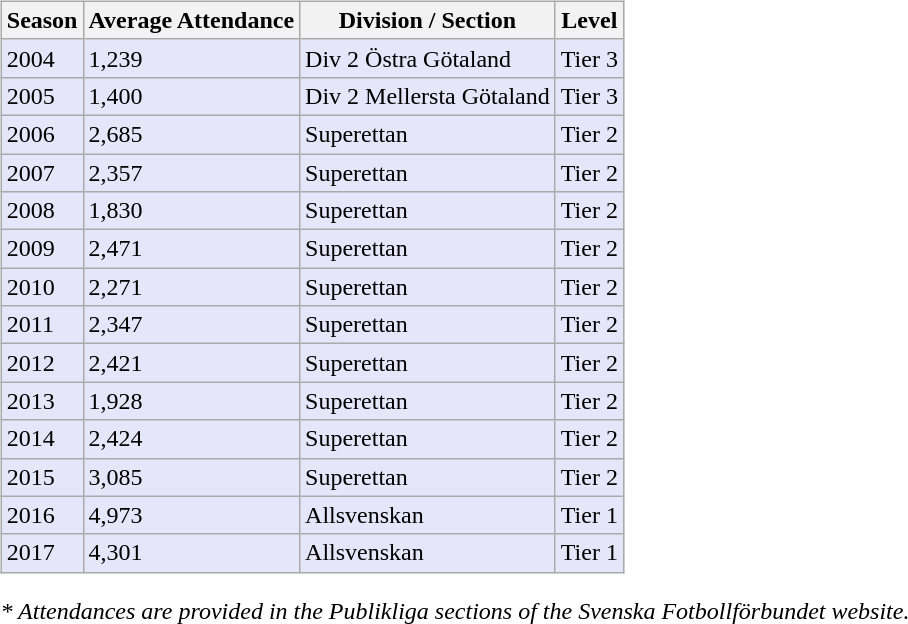<table>
<tr>
<td valign="top" width=0%><br><table class="wikitable">
<tr style="background:#f0f6fa;">
<th><strong>Season</strong></th>
<th><strong>Average Attendance</strong></th>
<th><strong>Division / Section</strong></th>
<th><strong>Level</strong></th>
</tr>
<tr>
<td style="background:#E6E6FA;">2004</td>
<td style="background:#E6E6FA;">1,239</td>
<td style="background:#E6E6FA;">Div 2 Östra Götaland</td>
<td style="background:#E6E6FA;">Tier 3</td>
</tr>
<tr>
<td style="background:#E6E6FA;">2005</td>
<td style="background:#E6E6FA;">1,400</td>
<td style="background:#E6E6FA;">Div 2 Mellersta Götaland</td>
<td style="background:#E6E6FA;">Tier 3</td>
</tr>
<tr>
<td style="background:#E6E6FA;">2006</td>
<td style="background:#E6E6FA;">2,685</td>
<td style="background:#E6E6FA;">Superettan</td>
<td style="background:#E6E6FA;">Tier 2</td>
</tr>
<tr>
<td style="background:#E6E6FA;">2007</td>
<td style="background:#E6E6FA;">2,357</td>
<td style="background:#E6E6FA;">Superettan</td>
<td style="background:#E6E6FA;">Tier 2</td>
</tr>
<tr>
<td style="background:#E6E6FA;">2008</td>
<td style="background:#E6E6FA;">1,830</td>
<td style="background:#E6E6FA;">Superettan</td>
<td style="background:#E6E6FA;">Tier 2</td>
</tr>
<tr>
<td style="background:#E6E6FA;">2009</td>
<td style="background:#E6E6FA;">2,471</td>
<td style="background:#E6E6FA;">Superettan</td>
<td style="background:#E6E6FA;">Tier 2</td>
</tr>
<tr>
<td style="background:#E6E6FA;">2010</td>
<td style="background:#E6E6FA;">2,271</td>
<td style="background:#E6E6FA;">Superettan</td>
<td style="background:#E6E6FA;">Tier 2</td>
</tr>
<tr>
<td style="background:#E6E6FA;">2011</td>
<td style="background:#E6E6FA;">2,347</td>
<td style="background:#E6E6FA;">Superettan</td>
<td style="background:#E6E6FA;">Tier 2</td>
</tr>
<tr>
<td style="background:#E6E6FA;">2012</td>
<td style="background:#E6E6FA;">2,421</td>
<td style="background:#E6E6FA;">Superettan</td>
<td style="background:#E6E6FA;">Tier 2</td>
</tr>
<tr>
<td style="background:#E6E6FA;">2013</td>
<td style="background:#E6E6FA;">1,928</td>
<td style="background:#E6E6FA;">Superettan</td>
<td style="background:#E6E6FA;">Tier 2</td>
</tr>
<tr>
<td style="background:#E6E6FA;">2014</td>
<td style="background:#E6E6FA;">2,424</td>
<td style="background:#E6E6FA;">Superettan</td>
<td style="background:#E6E6FA;">Tier 2</td>
</tr>
<tr>
<td style="background:#E6E6FA;">2015</td>
<td style="background:#E6E6FA;">3,085</td>
<td style="background:#E6E6FA;">Superettan</td>
<td style="background:#E6E6FA;">Tier 2</td>
</tr>
<tr>
<td style="background:#E6E6FA;">2016</td>
<td style="background:#E6E6FA;">4,973</td>
<td style="background:#E6E6FA;">Allsvenskan</td>
<td style="background:#E6E6FA;">Tier 1</td>
</tr>
<tr>
<td style="background:#E6E6FA;">2017</td>
<td style="background:#E6E6FA;">4,301</td>
<td style="background:#E6E6FA;">Allsvenskan</td>
<td style="background:#E6E6FA;">Tier 1</td>
</tr>
</table>
<em>* Attendances are provided in the Publikliga sections of the Svenska Fotbollförbundet website.</em> </td>
</tr>
</table>
